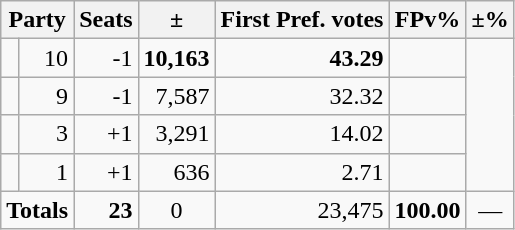<table class=wikitable>
<tr>
<th colspan=2 align=center>Party</th>
<th valign=top>Seats</th>
<th valign=top>±</th>
<th valign=top>First Pref. votes</th>
<th valign=top>FPv%</th>
<th valign=top>±%</th>
</tr>
<tr>
<td></td>
<td align=right>10</td>
<td align=right>-1</td>
<td align=right><strong>10,163</strong></td>
<td align=right><strong>43.29</strong></td>
<td align=right></td>
</tr>
<tr>
<td></td>
<td align=right>9</td>
<td align=right>-1</td>
<td align=right>7,587</td>
<td align=right>32.32</td>
<td align=right></td>
</tr>
<tr>
<td></td>
<td align=right>3</td>
<td align=right>+1</td>
<td align=right>3,291</td>
<td align=right>14.02</td>
<td align=right></td>
</tr>
<tr>
<td></td>
<td align=right>1</td>
<td align=right>+1</td>
<td align=right>636</td>
<td align=right>2.71</td>
<td align=right></td>
</tr>
<tr>
<td colspan=2 align=center><strong>Totals</strong></td>
<td align=right><strong>23</strong></td>
<td align=center>0</td>
<td align=right>23,475</td>
<td align=center><strong>100.00</strong></td>
<td align=center>—</td>
</tr>
</table>
